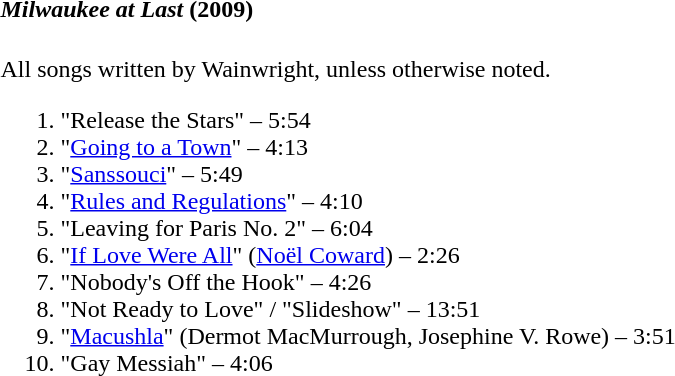<table class="collapsible collapsed" border="0" style="margin-right:20.45em">
<tr>
<th style="width:100%; text-align:left;"><em>Milwaukee at Last</em> (2009)</th>
<th></th>
</tr>
<tr>
<td colspan="2"><br>All songs written by Wainwright, unless otherwise noted.<ol><li>"Release the Stars" – 5:54</li><li>"<a href='#'>Going to a Town</a>" – 4:13</li><li>"<a href='#'>Sanssouci</a>" – 5:49</li><li>"<a href='#'>Rules and Regulations</a>" – 4:10</li><li>"Leaving for Paris No. 2" – 6:04</li><li>"<a href='#'>If Love Were All</a>" (<a href='#'>Noël Coward</a>) – 2:26</li><li>"Nobody's Off the Hook" – 4:26</li><li>"Not Ready to Love" / "Slideshow" – 13:51</li><li>"<a href='#'>Macushla</a>" (Dermot MacMurrough, Josephine V. Rowe) – 3:51</li><li>"Gay Messiah" – 4:06</li></ol></td>
</tr>
</table>
